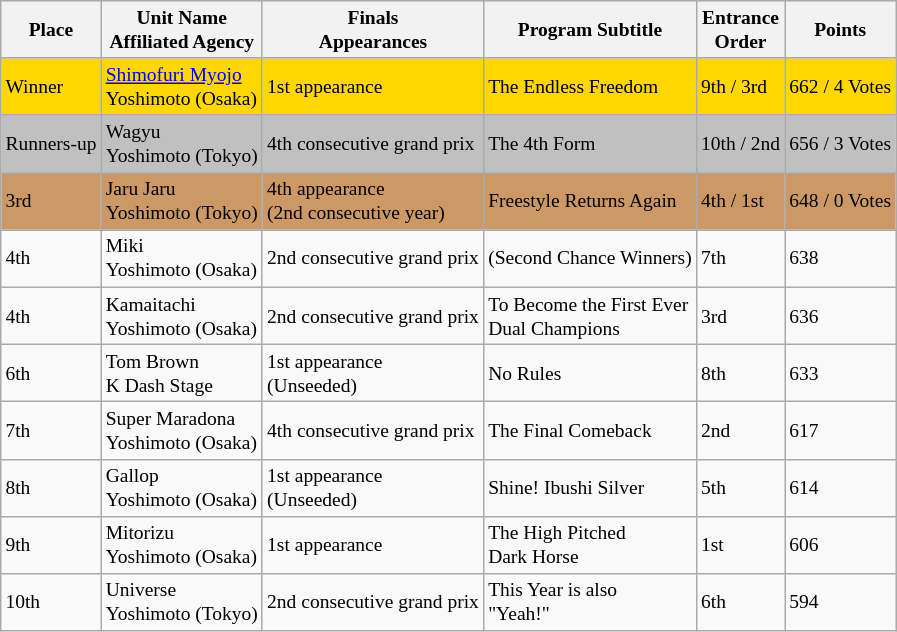<table class="sortable wikitable" style="font-size:small;">
<tr>
<th>Place</th>
<th class="unsortable">Unit Name<br>Affiliated Agency</th>
<th>Finals<br>Appearances</th>
<th class="unsortable">Program Subtitle</th>
<th>Entrance<br>Order</th>
<th>Points</th>
</tr>
<tr style="background-color:gold;">
<td>Winner</td>
<td><a href='#'>Shimofuri Myojo</a><br>Yoshimoto (Osaka)</td>
<td>1st appearance</td>
<td>The Endless Freedom</td>
<td>9th / 3rd</td>
<td>662 / 4 Votes</td>
</tr>
<tr style="background-color:silver;">
<td>Runners-up</td>
<td>Wagyu<br>Yoshimoto (Tokyo)</td>
<td>4th consecutive grand prix</td>
<td>The 4th Form</td>
<td>10th / 2nd</td>
<td>656 / 3 Votes</td>
</tr>
<tr style="background-color:#c96;">
<td>3rd</td>
<td>Jaru Jaru<br>Yoshimoto (Tokyo)</td>
<td>4th appearance<br>(2nd consecutive year)</td>
<td>Freestyle Returns Again</td>
<td>4th / 1st</td>
<td>648 / 0 Votes</td>
</tr>
<tr>
<td>4th</td>
<td>Miki<br>Yoshimoto (Osaka)</td>
<td>2nd consecutive grand prix</td>
<td>(Second Chance Winners)</td>
<td>7th</td>
<td>638</td>
</tr>
<tr>
<td>4th</td>
<td>Kamaitachi<br>Yoshimoto (Osaka)</td>
<td>2nd consecutive grand prix</td>
<td>To Become the First Ever<br>Dual Champions</td>
<td>3rd</td>
<td>636</td>
</tr>
<tr>
<td>6th</td>
<td>Tom Brown<br>K Dash Stage</td>
<td>1st appearance<br>(Unseeded)</td>
<td>No Rules</td>
<td>8th</td>
<td>633</td>
</tr>
<tr>
<td>7th</td>
<td>Super Maradona<br>Yoshimoto (Osaka)</td>
<td>4th consecutive grand prix</td>
<td>The Final Comeback</td>
<td>2nd</td>
<td>617</td>
</tr>
<tr>
<td>8th</td>
<td>Gallop<br>Yoshimoto (Osaka)</td>
<td>1st appearance<br>(Unseeded)</td>
<td>Shine! Ibushi Silver</td>
<td>5th</td>
<td>614</td>
</tr>
<tr>
<td>9th</td>
<td>Mitorizu<br>Yoshimoto (Osaka)</td>
<td>1st appearance</td>
<td>The High Pitched<br>Dark Horse</td>
<td>1st</td>
<td>606</td>
</tr>
<tr>
<td>10th</td>
<td>Universe<br>Yoshimoto (Tokyo)</td>
<td>2nd consecutive grand prix</td>
<td>This Year is also<br>"Yeah!"</td>
<td>6th</td>
<td>594</td>
</tr>
</table>
